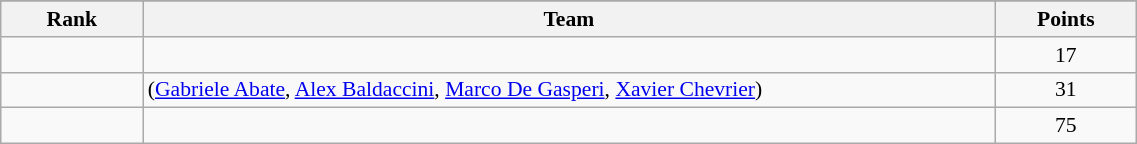<table class="wikitable" width=60% style="font-size:90%; text-align:center;">
<tr>
</tr>
<tr>
<th width=10%>Rank</th>
<th width=60%>Team</th>
<th width=10%>Points</th>
</tr>
<tr align="center">
<td></td>
<td align="left"></td>
<td>17</td>
</tr>
<tr align="center">
<td></td>
<td align="left"> (<a href='#'>Gabriele Abate</a>, <a href='#'>Alex Baldaccini</a>, <a href='#'>Marco De Gasperi</a>, <a href='#'>Xavier Chevrier</a>)</td>
<td>31</td>
</tr>
<tr align="center">
<td></td>
<td align="left"></td>
<td>75</td>
</tr>
</table>
